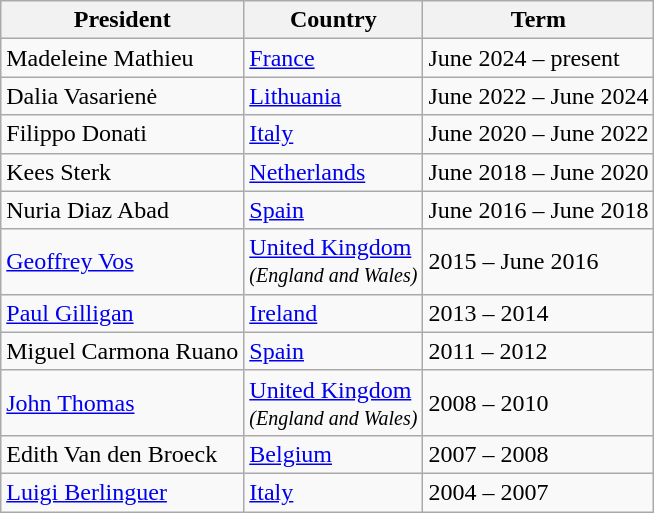<table class="wikitable">
<tr>
<th>President</th>
<th>Country</th>
<th>Term</th>
</tr>
<tr>
<td>Madeleine Mathieu</td>
<td><a href='#'>France</a></td>
<td>June 2024 – present</td>
</tr>
<tr>
<td>Dalia Vasarienė</td>
<td><a href='#'>Lithuania</a></td>
<td>June 2022 – June 2024</td>
</tr>
<tr>
<td>Filippo Donati</td>
<td><a href='#'>Italy</a></td>
<td>June 2020 – June 2022</td>
</tr>
<tr>
<td>Kees Sterk</td>
<td><a href='#'>Netherlands</a></td>
<td>June 2018 – June 2020</td>
</tr>
<tr>
<td>Nuria Diaz Abad</td>
<td><a href='#'>Spain</a></td>
<td>June 2016 – June 2018</td>
</tr>
<tr>
<td><a href='#'>Geoffrey Vos</a></td>
<td><a href='#'>United Kingdom</a> <br><small><em>(England and Wales)</em></small></td>
<td>2015 – June 2016</td>
</tr>
<tr>
<td><a href='#'>Paul Gilligan</a></td>
<td><a href='#'>Ireland</a></td>
<td>2013 – 2014</td>
</tr>
<tr>
<td>Miguel Carmona Ruano</td>
<td><a href='#'>Spain</a></td>
<td>2011 – 2012</td>
</tr>
<tr>
<td><a href='#'>John Thomas</a></td>
<td><a href='#'>United Kingdom</a> <br><small><em>(England and Wales)</em></small></td>
<td>2008 – 2010</td>
</tr>
<tr>
<td>Edith Van den Broeck</td>
<td><a href='#'>Belgium</a></td>
<td>2007 – 2008</td>
</tr>
<tr>
<td><a href='#'>Luigi Berlinguer</a></td>
<td><a href='#'>Italy</a></td>
<td>2004 – 2007</td>
</tr>
</table>
